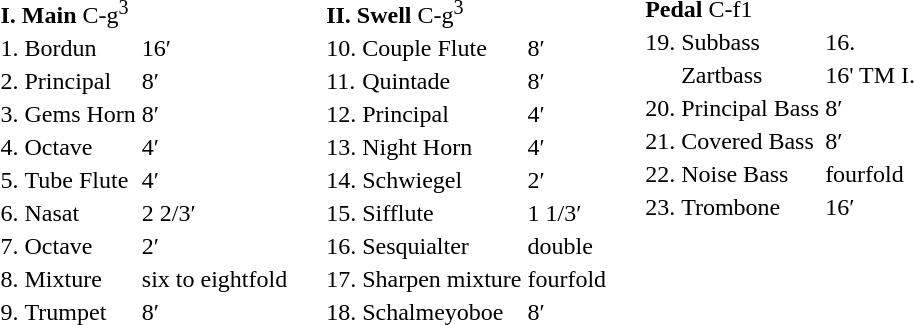<table class="toptextcells" cellspacing="0" cellpadding="10">
<tr>
<td><br><table>
<tr>
<td colspan="3"><strong>I. Main</strong> C-g<sup>3</sup><br></td>
</tr>
<tr>
<td>1.</td>
<td>Bordun</td>
<td>16′</td>
</tr>
<tr>
<td>2.</td>
<td>Principal</td>
<td>8′</td>
</tr>
<tr>
<td>3.</td>
<td>Gems Horn</td>
<td>8′</td>
</tr>
<tr>
<td>4.</td>
<td>Octave</td>
<td>4′</td>
</tr>
<tr>
<td>5.</td>
<td>Tube Flute</td>
<td>4′</td>
</tr>
<tr>
<td>6.</td>
<td>Nasat</td>
<td>2 2/3′</td>
</tr>
<tr>
<td>7.</td>
<td>Octave</td>
<td>2′</td>
</tr>
<tr>
<td>8.</td>
<td>Mixture</td>
<td>six to eightfold</td>
</tr>
<tr>
<td>9.</td>
<td>Trumpet</td>
<td>8′</td>
</tr>
<tr>
</tr>
</table>
</td>
<td><br><table>
<tr>
<td colspan="3"><strong>II. Swell</strong> C-g<sup>3</sup><br></td>
</tr>
<tr>
<td>10.</td>
<td>Couple Flute</td>
<td>8′</td>
</tr>
<tr>
<td>11.</td>
<td>Quintade</td>
<td>8′</td>
</tr>
<tr>
<td>12.</td>
<td>Principal</td>
<td>4′</td>
</tr>
<tr>
<td>13.</td>
<td>Night Horn</td>
<td>4′</td>
</tr>
<tr>
<td>14.</td>
<td>Schwiegel</td>
<td>2′</td>
</tr>
<tr>
<td>15.</td>
<td>Sifflute</td>
<td>1 1/3′</td>
</tr>
<tr>
<td>16.</td>
<td>Sesquialter</td>
<td>double</td>
</tr>
<tr>
<td>17.</td>
<td>Sharpen mixture</td>
<td>fourfold</td>
</tr>
<tr>
<td>18.</td>
<td>Schalmeyoboe</td>
<td>8′</td>
</tr>
<tr>
</tr>
</table>
</td>
<td valign="top"><br><table>
<tr>
<td colspan="3"><strong>Pedal</strong> C-f1<br></td>
</tr>
<tr>
<td>19.</td>
<td>Subbass</td>
<td>16.</td>
</tr>
<tr>
<td></td>
<td>Zartbass</td>
<td>16' TM I.</td>
</tr>
<tr>
<td>20.</td>
<td>Principal Bass</td>
<td>8′</td>
</tr>
<tr>
<td>21.</td>
<td>Covered Bass</td>
<td>8′</td>
</tr>
<tr>
<td>22.</td>
<td>Noise Bass</td>
<td>fourfold</td>
</tr>
<tr>
<td>23.</td>
<td>Trombone</td>
<td>16′</td>
</tr>
<tr>
</tr>
</table>
</td>
</tr>
</table>
